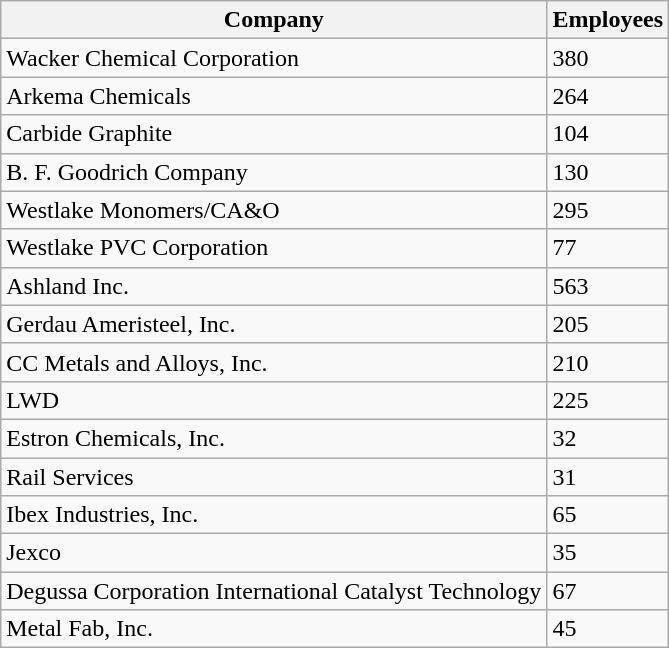<table class="wikitable">
<tr>
<th>Company</th>
<th>Employees</th>
</tr>
<tr>
<td>Wacker Chemical Corporation</td>
<td>380</td>
</tr>
<tr>
<td>Arkema Chemicals</td>
<td>264</td>
</tr>
<tr>
<td>Carbide Graphite</td>
<td>104</td>
</tr>
<tr>
<td>B. F. Goodrich Company</td>
<td>130</td>
</tr>
<tr>
<td>Westlake Monomers/CA&O</td>
<td>295</td>
</tr>
<tr>
<td>Westlake PVC Corporation</td>
<td>77</td>
</tr>
<tr>
<td>Ashland Inc.</td>
<td>563</td>
</tr>
<tr>
<td>Gerdau Ameristeel, Inc.</td>
<td>205</td>
</tr>
<tr>
<td>CC Metals and Alloys, Inc.</td>
<td>210</td>
</tr>
<tr>
<td>LWD</td>
<td>225</td>
</tr>
<tr>
<td>Estron Chemicals, Inc.</td>
<td>32</td>
</tr>
<tr>
<td>Rail Services</td>
<td>31</td>
</tr>
<tr>
<td>Ibex Industries, Inc.</td>
<td>65</td>
</tr>
<tr>
<td>Jexco</td>
<td>35</td>
</tr>
<tr>
<td>Degussa Corporation International Catalyst Technology</td>
<td>67</td>
</tr>
<tr>
<td>Metal Fab, Inc.</td>
<td>45</td>
</tr>
</table>
